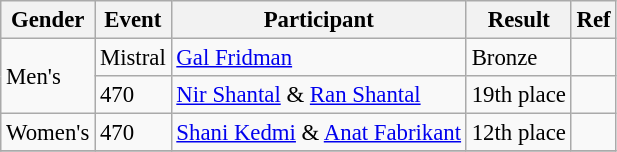<table class="wikitable" style="font-size: 95%;">
<tr>
<th>Gender</th>
<th>Event</th>
<th>Participant</th>
<th>Result</th>
<th>Ref</th>
</tr>
<tr>
<td rowspan="2">Men's</td>
<td>Mistral</td>
<td><a href='#'>Gal Fridman</a></td>
<td> Bronze</td>
<td></td>
</tr>
<tr>
<td>470</td>
<td><a href='#'>Nir Shantal</a> & <a href='#'>Ran Shantal</a></td>
<td>19th place</td>
<td></td>
</tr>
<tr>
<td>Women's</td>
<td>470</td>
<td><a href='#'>Shani Kedmi</a> & <a href='#'>Anat Fabrikant</a></td>
<td>12th place</td>
<td></td>
</tr>
<tr>
</tr>
</table>
